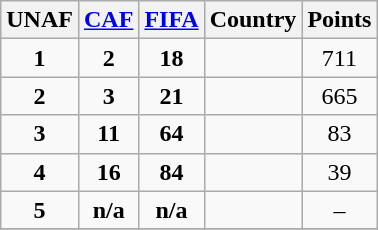<table class="wikitable" style="text-align: center;">
<tr>
<th>UNAF</th>
<th><a href='#'>CAF</a></th>
<th><a href='#'>FIFA</a></th>
<th>Country</th>
<th>Points</th>
</tr>
<tr>
<td><strong>1</strong></td>
<td><strong>2</strong></td>
<td><strong>18</strong></td>
<td align=left></td>
<td>711</td>
</tr>
<tr>
<td><strong>2</strong></td>
<td><strong>3</strong></td>
<td><strong>21</strong></td>
<td align=left></td>
<td>665</td>
</tr>
<tr>
<td><strong>3</strong></td>
<td><strong>11</strong></td>
<td><strong>64</strong></td>
<td align=left></td>
<td>83</td>
</tr>
<tr>
<td><strong>4</strong></td>
<td><strong>16</strong></td>
<td><strong>84</strong></td>
<td align=left></td>
<td>39</td>
</tr>
<tr>
<td><strong>5</strong></td>
<td><strong>n/a</strong></td>
<td><strong>n/a</strong></td>
<td align=left><em></em></td>
<td>–</td>
</tr>
<tr>
</tr>
</table>
